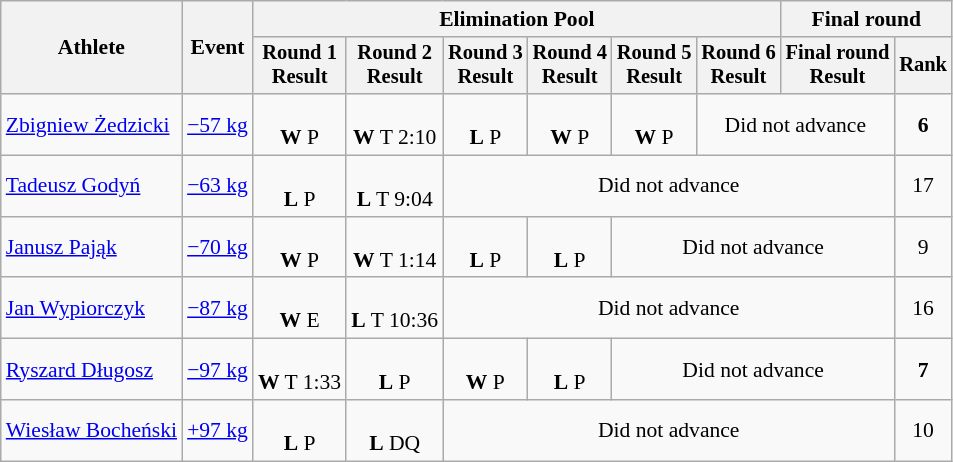<table class="wikitable" style="font-size:90%">
<tr>
<th rowspan="2">Athlete</th>
<th rowspan="2">Event</th>
<th colspan=6>Elimination Pool</th>
<th colspan=2>Final round</th>
</tr>
<tr style="font-size: 95%">
<th>Round 1<br>Result</th>
<th>Round 2<br>Result</th>
<th>Round 3<br>Result</th>
<th>Round 4<br>Result</th>
<th>Round 5<br>Result</th>
<th>Round 6<br>Result</th>
<th>Final round<br>Result</th>
<th>Rank</th>
</tr>
<tr align=center>
<td align=left><a href='#'>Zbigniew Żedzicki</a></td>
<td align=left><a href='#'>−57 kg</a></td>
<td><br><strong>W</strong> P</td>
<td><br><strong>W</strong> T 2:10</td>
<td><br><strong>L</strong> P</td>
<td><br><strong>W</strong> P</td>
<td><br><strong>W</strong> P</td>
<td colspan=2>Did not advance</td>
<td><strong>6</strong></td>
</tr>
<tr align=center>
<td align=left><a href='#'>Tadeusz Godyń</a></td>
<td align=left><a href='#'>−63 kg</a></td>
<td><br><strong>L</strong> P</td>
<td><br><strong>L</strong> T 9:04</td>
<td colspan=5>Did not advance</td>
<td>17</td>
</tr>
<tr align=center>
<td align=left><a href='#'>Janusz Pająk</a></td>
<td align=left><a href='#'>−70 kg</a></td>
<td><br><strong>W</strong> P</td>
<td><br><strong>W</strong> T 1:14</td>
<td><br><strong>L</strong> P</td>
<td><br><strong>L</strong> P</td>
<td colspan=3>Did not advance</td>
<td>9</td>
</tr>
<tr align=center>
<td align=left><a href='#'>Jan Wypiorczyk</a></td>
<td align=left><a href='#'>−87 kg</a></td>
<td><br><strong>W</strong> E</td>
<td><br><strong>L</strong> T 10:36</td>
<td colspan=5>Did not advance</td>
<td>16</td>
</tr>
<tr align=center>
<td align=left><a href='#'>Ryszard Długosz</a></td>
<td align=left><a href='#'>−97 kg</a></td>
<td><br><strong>W</strong> T 1:33</td>
<td><br><strong>L</strong> P</td>
<td><br><strong>W</strong> P</td>
<td><br><strong>L</strong> P</td>
<td colspan=3>Did not advance</td>
<td><strong>7</strong></td>
</tr>
<tr align=center>
<td align=left><a href='#'>Wiesław Bocheński</a></td>
<td align=left><a href='#'>+97 kg</a></td>
<td><br><strong>L</strong> P</td>
<td><br><strong>L</strong> DQ</td>
<td colspan=5>Did not advance</td>
<td>10</td>
</tr>
</table>
